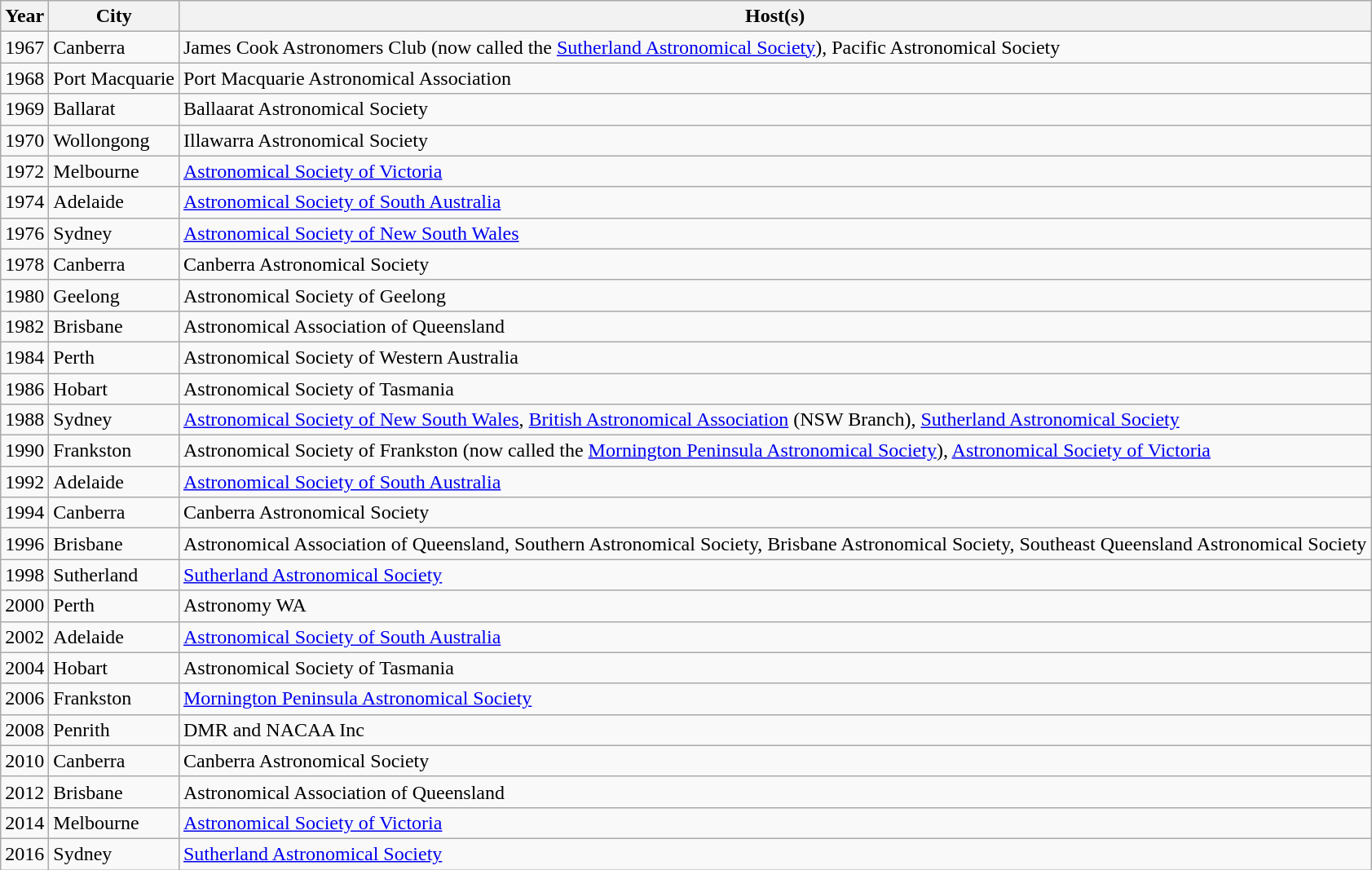<table class="wikitable">
<tr>
<th>Year</th>
<th>City</th>
<th>Host(s)</th>
</tr>
<tr>
<td>1967</td>
<td>Canberra</td>
<td>James Cook Astronomers Club (now called the <a href='#'>Sutherland Astronomical Society</a>), Pacific Astronomical Society</td>
</tr>
<tr>
<td>1968</td>
<td>Port Macquarie</td>
<td>Port Macquarie Astronomical Association</td>
</tr>
<tr>
<td>1969</td>
<td>Ballarat</td>
<td>Ballaarat Astronomical Society</td>
</tr>
<tr>
<td>1970</td>
<td>Wollongong</td>
<td>Illawarra Astronomical Society</td>
</tr>
<tr>
<td>1972</td>
<td>Melbourne</td>
<td><a href='#'>Astronomical Society of Victoria</a></td>
</tr>
<tr>
<td>1974</td>
<td>Adelaide</td>
<td><a href='#'>Astronomical Society of South Australia</a></td>
</tr>
<tr>
<td>1976</td>
<td>Sydney</td>
<td><a href='#'>Astronomical Society of New South Wales</a></td>
</tr>
<tr>
<td>1978</td>
<td>Canberra</td>
<td>Canberra Astronomical Society</td>
</tr>
<tr>
<td>1980</td>
<td>Geelong</td>
<td>Astronomical Society of Geelong</td>
</tr>
<tr>
<td>1982</td>
<td>Brisbane</td>
<td>Astronomical Association of Queensland</td>
</tr>
<tr>
<td>1984</td>
<td>Perth</td>
<td>Astronomical Society of Western Australia</td>
</tr>
<tr>
<td>1986</td>
<td>Hobart</td>
<td>Astronomical Society of Tasmania</td>
</tr>
<tr>
<td>1988</td>
<td>Sydney</td>
<td><a href='#'>Astronomical Society of New South Wales</a>, <a href='#'>British Astronomical Association</a> (NSW Branch), <a href='#'>Sutherland Astronomical Society</a></td>
</tr>
<tr>
<td>1990</td>
<td>Frankston</td>
<td>Astronomical Society of Frankston (now called the <a href='#'>Mornington Peninsula Astronomical Society</a>), <a href='#'>Astronomical Society of Victoria</a></td>
</tr>
<tr>
<td>1992</td>
<td>Adelaide</td>
<td><a href='#'>Astronomical Society of South Australia</a></td>
</tr>
<tr>
<td>1994</td>
<td>Canberra</td>
<td>Canberra Astronomical Society</td>
</tr>
<tr>
<td>1996</td>
<td>Brisbane</td>
<td>Astronomical Association of Queensland, Southern Astronomical Society, Brisbane Astronomical Society, Southeast Queensland Astronomical Society</td>
</tr>
<tr>
<td>1998</td>
<td>Sutherland</td>
<td><a href='#'>Sutherland Astronomical Society</a></td>
</tr>
<tr>
<td>2000</td>
<td>Perth</td>
<td>Astronomy WA</td>
</tr>
<tr>
<td>2002</td>
<td>Adelaide</td>
<td><a href='#'>Astronomical Society of South Australia</a></td>
</tr>
<tr>
<td>2004</td>
<td>Hobart</td>
<td>Astronomical Society of Tasmania</td>
</tr>
<tr>
<td>2006</td>
<td>Frankston</td>
<td><a href='#'>Mornington Peninsula Astronomical Society</a></td>
</tr>
<tr>
<td>2008</td>
<td>Penrith</td>
<td>DMR and NACAA Inc</td>
</tr>
<tr>
<td>2010</td>
<td>Canberra</td>
<td>Canberra Astronomical Society</td>
</tr>
<tr>
<td>2012</td>
<td>Brisbane</td>
<td>Astronomical Association of Queensland</td>
</tr>
<tr>
<td>2014</td>
<td>Melbourne</td>
<td><a href='#'>Astronomical Society of Victoria</a></td>
</tr>
<tr>
<td>2016</td>
<td>Sydney</td>
<td><a href='#'>Sutherland Astronomical Society</a></td>
</tr>
</table>
